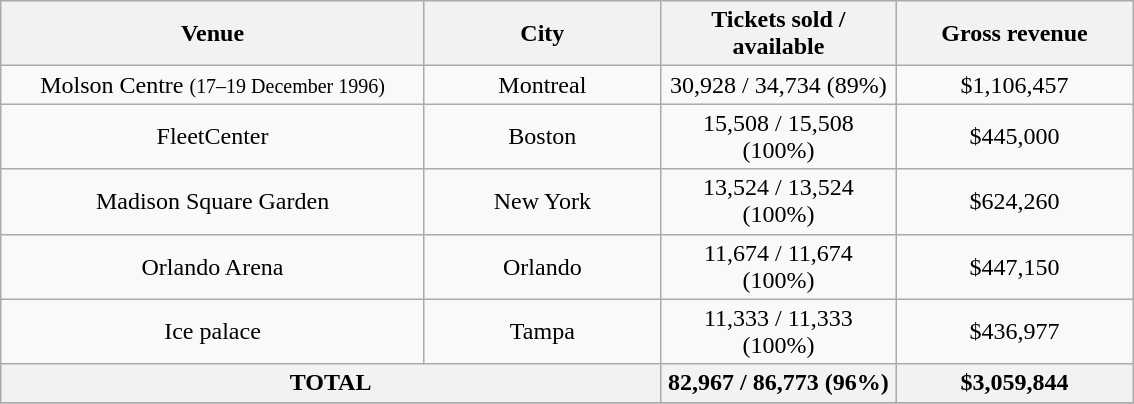<table class="wikitable" style="text-align:center;">
<tr>
<th width="275">Venue</th>
<th width="150">City</th>
<th width="150">Tickets sold / available</th>
<th width="150">Gross revenue</th>
</tr>
<tr>
<td>Molson Centre <small>(17–19 December 1996)</small></td>
<td>Montreal</td>
<td>30,928 / 34,734 (89%)</td>
<td>$1,106,457</td>
</tr>
<tr>
<td>FleetCenter</td>
<td>Boston</td>
<td>15,508 / 15,508 (100%)</td>
<td>$445,000</td>
</tr>
<tr>
<td>Madison Square Garden</td>
<td>New York</td>
<td>13,524 / 13,524 (100%)</td>
<td>$624,260</td>
</tr>
<tr>
<td>Orlando Arena</td>
<td>Orlando</td>
<td>11,674 / 11,674 (100%)</td>
<td>$447,150</td>
</tr>
<tr>
<td>Ice palace</td>
<td>Tampa</td>
<td>11,333 / 11,333 (100%)</td>
<td>$436,977</td>
</tr>
<tr>
<th colspan="2">TOTAL</th>
<th>82,967 / 86,773 (96%)</th>
<th>$3,059,844</th>
</tr>
<tr>
</tr>
</table>
